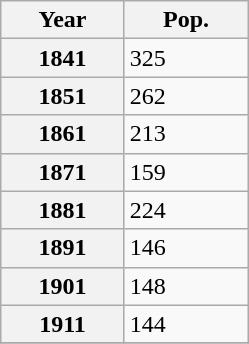<table class="wikitable" style="margin:0; border:1px solid darkgrey;">
<tr>
<th style="width:75px;">Year</th>
<th style="width:75px;">Pop.</th>
</tr>
<tr>
<th>1841</th>
<td>325 </td>
</tr>
<tr>
<th>1851</th>
<td>262 </td>
</tr>
<tr>
<th>1861</th>
<td>213 </td>
</tr>
<tr>
<th>1871</th>
<td>159 </td>
</tr>
<tr>
<th>1881</th>
<td>224 </td>
</tr>
<tr>
<th>1891</th>
<td>146 </td>
</tr>
<tr>
<th>1901</th>
<td>148 </td>
</tr>
<tr>
<th>1911</th>
<td>144 </td>
</tr>
<tr>
</tr>
</table>
